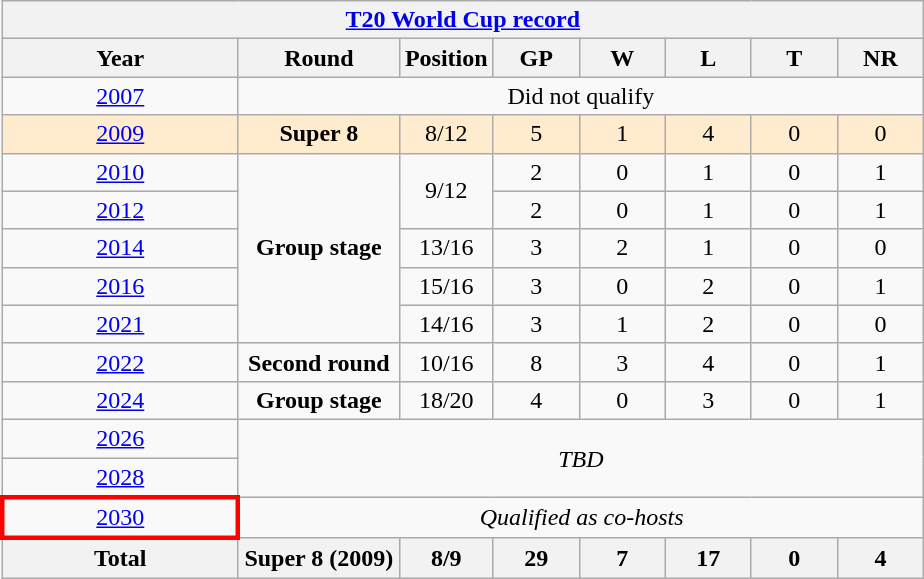<table class="wikitable" style="text-align: center; width=900px;">
<tr>
<th colspan="8"><a href='#'>T20 World Cup record</a></th>
</tr>
<tr>
<th width=150>Year</th>
<th width=100>Round</th>
<th width=50>Position</th>
<th width=50>GP</th>
<th width=50>W</th>
<th width=50>L</th>
<th width=50>T</th>
<th width=50>NR</th>
</tr>
<tr>
<td> <a href='#'>2007</a></td>
<td colspan="7">Did not qualify</td>
</tr>
<tr style="background:#ffebcd;">
<td> <a href='#'>2009</a></td>
<td><strong>Super 8</strong></td>
<td>8/12</td>
<td>5</td>
<td>1</td>
<td>4</td>
<td>0</td>
<td>0</td>
</tr>
<tr>
<td> <a href='#'>2010</a></td>
<td rowspan=5><strong>Group stage</strong></td>
<td rowspan=2>9/12</td>
<td>2</td>
<td>0</td>
<td>1</td>
<td>0</td>
<td>1</td>
</tr>
<tr>
<td> <a href='#'>2012</a></td>
<td>2</td>
<td>0</td>
<td>1</td>
<td>0</td>
<td>1</td>
</tr>
<tr>
<td> <a href='#'>2014</a></td>
<td>13/16</td>
<td>3</td>
<td>2</td>
<td>1</td>
<td>0</td>
<td>0</td>
</tr>
<tr>
<td> <a href='#'>2016</a></td>
<td>15/16</td>
<td>3</td>
<td>0</td>
<td>2</td>
<td>0</td>
<td>1</td>
</tr>
<tr>
<td>  <a href='#'>2021</a></td>
<td>14/16</td>
<td>3</td>
<td>1</td>
<td>2</td>
<td>0</td>
<td>0</td>
</tr>
<tr>
<td> <a href='#'>2022</a></td>
<td><strong>Second round</strong></td>
<td>10/16</td>
<td>8</td>
<td>3</td>
<td>4</td>
<td>0</td>
<td>1</td>
</tr>
<tr>
<td>  <a href='#'>2024</a></td>
<td><strong>Group stage</strong></td>
<td>18/20</td>
<td>4</td>
<td>0</td>
<td>3</td>
<td>0</td>
<td>1</td>
</tr>
<tr>
<td>  <a href='#'>2026</a></td>
<td colspan="7" rowspan="2"><em>TBD</em></td>
</tr>
<tr>
<td>  <a href='#'>2028</a></td>
</tr>
<tr>
<td style="border: 3px solid red">     <a href='#'>2030</a></td>
<td colspan="7"><em>Qualified as co-hosts</em></td>
</tr>
<tr>
<th><strong>Total</strong></th>
<th>Super 8 (2009)</th>
<th>8/9</th>
<th>29</th>
<th>7</th>
<th>17</th>
<th>0</th>
<th>4</th>
</tr>
</table>
